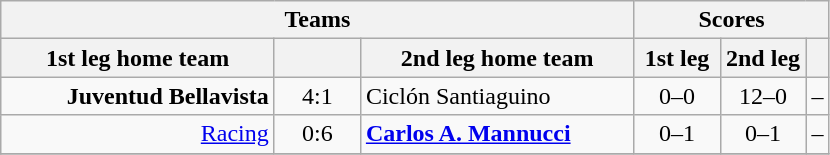<table class="wikitable" style="text-align: center;">
<tr>
<th colspan=3>Teams</th>
<th colspan=3>Scores</th>
</tr>
<tr>
<th width="175">1st leg home team</th>
<th width="50"></th>
<th width="175">2nd leg home team</th>
<th width="50">1st leg</th>
<th width="50">2nd leg</th>
<th></th>
</tr>
<tr>
<td align=right><strong>Juventud Bellavista</strong></td>
<td>4:1</td>
<td align=left>Ciclón Santiaguino</td>
<td>0–0</td>
<td>12–0</td>
<td>–</td>
</tr>
<tr>
<td align=right><a href='#'>Racing</a></td>
<td>0:6</td>
<td align=left><strong><a href='#'>Carlos A. Mannucci</a></strong></td>
<td>0–1</td>
<td>0–1</td>
<td>–</td>
</tr>
<tr>
</tr>
</table>
